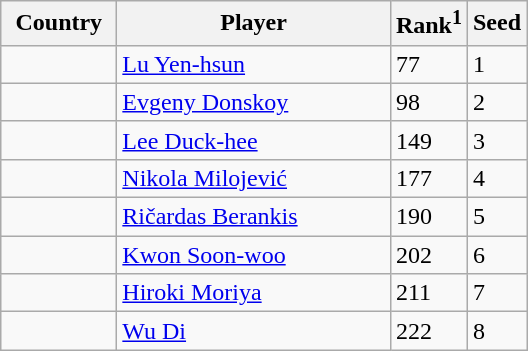<table class="sortable wikitable">
<tr>
<th width="70">Country</th>
<th width="175">Player</th>
<th>Rank<sup>1</sup></th>
<th>Seed</th>
</tr>
<tr>
<td></td>
<td><a href='#'>Lu Yen-hsun</a></td>
<td>77</td>
<td>1</td>
</tr>
<tr>
<td></td>
<td><a href='#'>Evgeny Donskoy</a></td>
<td>98</td>
<td>2</td>
</tr>
<tr>
<td></td>
<td><a href='#'>Lee Duck-hee</a></td>
<td>149</td>
<td>3</td>
</tr>
<tr>
<td></td>
<td><a href='#'>Nikola Milojević</a></td>
<td>177</td>
<td>4</td>
</tr>
<tr>
<td></td>
<td><a href='#'>Ričardas Berankis</a></td>
<td>190</td>
<td>5</td>
</tr>
<tr>
<td></td>
<td><a href='#'>Kwon Soon-woo</a></td>
<td>202</td>
<td>6</td>
</tr>
<tr>
<td></td>
<td><a href='#'>Hiroki Moriya</a></td>
<td>211</td>
<td>7</td>
</tr>
<tr>
<td></td>
<td><a href='#'>Wu Di</a></td>
<td>222</td>
<td>8</td>
</tr>
</table>
